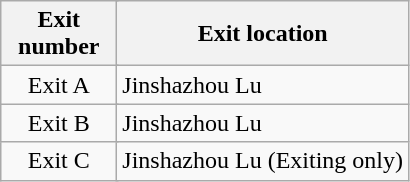<table class="wikitable">
<tr>
<th style="width:70px" colspan="2">Exit number</th>
<th>Exit location</th>
</tr>
<tr>
<td align="center" colspan="2">Exit A</td>
<td>Jinshazhou Lu</td>
</tr>
<tr>
<td align="center" colspan="2">Exit B</td>
<td>Jinshazhou Lu</td>
</tr>
<tr>
<td align="center" colspan="2">Exit C</td>
<td>Jinshazhou Lu (Exiting only)</td>
</tr>
</table>
